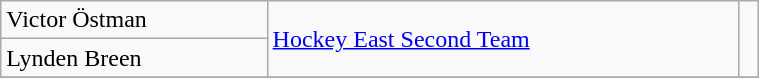<table class="wikitable" width=40%>
<tr>
<td>Victor Östman</td>
<td rowspan=2><a href='#'>Hockey East Second Team</a></td>
<td rowspan=2></td>
</tr>
<tr>
<td>Lynden Breen</td>
</tr>
<tr>
</tr>
</table>
